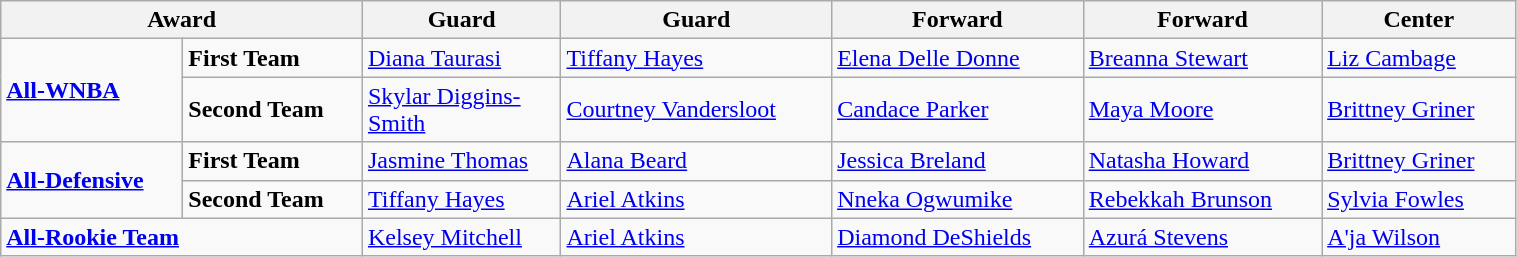<table class="wikitable" style="width: 80%">
<tr>
<th colspan="2">Award</th>
<th width=125>Guard</th>
<th>Guard</th>
<th>Forward</th>
<th>Forward</th>
<th>Center</th>
</tr>
<tr>
<td rowspan="2"><strong><a href='#'>All-WNBA</a></strong></td>
<td><strong>First Team</strong></td>
<td><a href='#'>Diana Taurasi</a></td>
<td><a href='#'>Tiffany Hayes</a></td>
<td><a href='#'>Elena Delle Donne</a></td>
<td><a href='#'>Breanna Stewart</a></td>
<td><a href='#'>Liz Cambage</a></td>
</tr>
<tr>
<td><strong>Second Team</strong></td>
<td><a href='#'>Skylar Diggins-Smith</a></td>
<td><a href='#'>Courtney Vandersloot</a></td>
<td><a href='#'>Candace Parker</a></td>
<td><a href='#'>Maya Moore</a></td>
<td><a href='#'>Brittney Griner</a></td>
</tr>
<tr>
<td rowspan="2"><strong><a href='#'>All-Defensive</a></strong></td>
<td><strong>First Team</strong></td>
<td><a href='#'>Jasmine Thomas</a></td>
<td><a href='#'>Alana Beard</a></td>
<td><a href='#'>Jessica Breland</a></td>
<td><a href='#'>Natasha Howard</a></td>
<td><a href='#'>Brittney Griner</a></td>
</tr>
<tr>
<td><strong>Second Team</strong></td>
<td><a href='#'>Tiffany Hayes</a></td>
<td><a href='#'>Ariel Atkins</a></td>
<td><a href='#'>Nneka Ogwumike</a></td>
<td><a href='#'>Rebekkah Brunson</a></td>
<td><a href='#'>Sylvia Fowles</a></td>
</tr>
<tr>
<td colspan="2"><strong><a href='#'>All-Rookie Team</a></strong></td>
<td><a href='#'>Kelsey Mitchell</a></td>
<td><a href='#'>Ariel Atkins</a></td>
<td><a href='#'>Diamond DeShields</a></td>
<td><a href='#'>Azurá Stevens</a></td>
<td><a href='#'>A'ja Wilson</a></td>
</tr>
</table>
